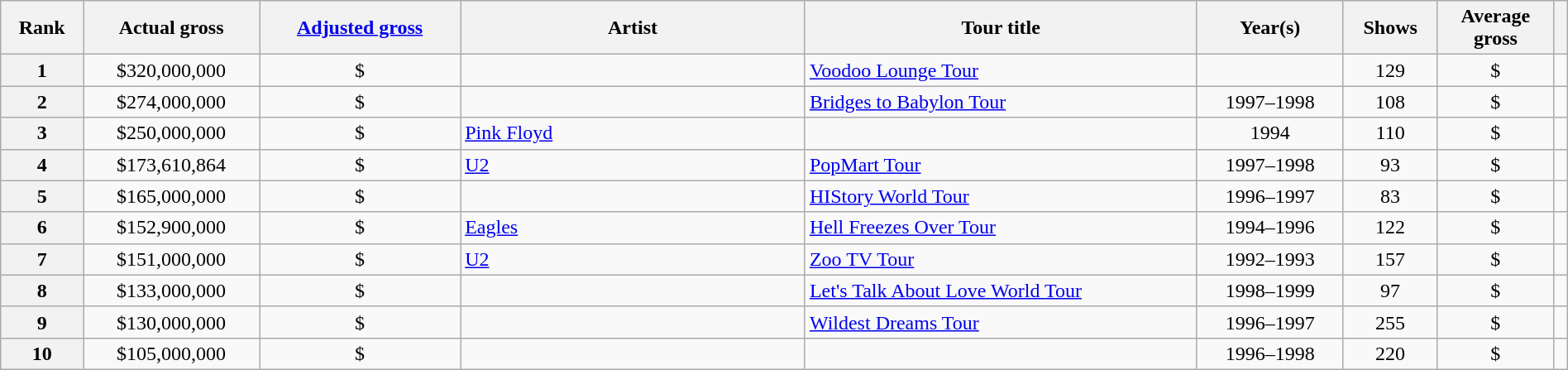<table class="wikitable sortable plainrowheaders" style="text-align:center;" width=100%>
<tr>
<th class="unsortable">Rank</th>
<th>Actual gross</th>
<th><a href='#'>Adjusted gross</a> <br></th>
<th width=22%>Artist</th>
<th width=25%>Tour title</th>
<th>Year(s)</th>
<th>Shows</th>
<th>Average<br>gross</th>
<th class="unsortable"></th>
</tr>
<tr>
<th>1</th>
<td>$320,000,000</td>
<td>$</td>
<td style="text-align:left"></td>
<td style="text-align:left"><a href='#'>Voodoo Lounge Tour</a></td>
<td></td>
<td>129</td>
<td>$</td>
<td></td>
</tr>
<tr>
<th>2</th>
<td>$274,000,000</td>
<td>$</td>
<td style="text-align:left"></td>
<td style="text-align:left"><a href='#'>Bridges to Babylon Tour</a></td>
<td>1997–1998</td>
<td>108</td>
<td>$</td>
<td></td>
</tr>
<tr>
<th>3</th>
<td>$250,000,000</td>
<td>$</td>
<td style="text-align:left"><a href='#'>Pink Floyd</a></td>
<td style="text-align:left"></td>
<td>1994</td>
<td>110</td>
<td>$</td>
<td></td>
</tr>
<tr>
<th>4</th>
<td>$173,610,864</td>
<td>$</td>
<td style="text-align:left"><a href='#'>U2</a></td>
<td style="text-align:left"><a href='#'>PopMart Tour</a></td>
<td>1997–1998</td>
<td>93</td>
<td>$</td>
<td></td>
</tr>
<tr>
<th>5</th>
<td>$165,000,000</td>
<td>$</td>
<td style="text-align:left"></td>
<td style="text-align:left"><a href='#'>HIStory World Tour</a></td>
<td>1996–1997</td>
<td>83</td>
<td>$</td>
<td></td>
</tr>
<tr>
<th>6</th>
<td>$152,900,000</td>
<td>$</td>
<td style="text-align:left"><a href='#'>Eagles</a></td>
<td style="text-align:left"><a href='#'>Hell Freezes Over Tour</a></td>
<td>1994–1996</td>
<td>122</td>
<td>$</td>
<td></td>
</tr>
<tr>
<th>7</th>
<td>$151,000,000</td>
<td>$</td>
<td style="text-align:left"><a href='#'>U2</a></td>
<td style="text-align:left"><a href='#'>Zoo TV Tour</a></td>
<td>1992–1993</td>
<td>157</td>
<td>$</td>
<td></td>
</tr>
<tr>
<th>8</th>
<td>$133,000,000</td>
<td>$</td>
<td style="text-align:left"></td>
<td style="text-align:left"><a href='#'>Let's Talk About Love World Tour</a></td>
<td>1998–1999</td>
<td>97</td>
<td>$</td>
<td></td>
</tr>
<tr>
<th>9</th>
<td>$130,000,000</td>
<td>$</td>
<td style="text-align:left"></td>
<td style="text-align:left"><a href='#'>Wildest Dreams Tour</a></td>
<td>1996–1997</td>
<td>255</td>
<td>$</td>
<td></td>
</tr>
<tr>
<th>10</th>
<td>$105,000,000</td>
<td>$</td>
<td style="text-align:left"></td>
<td style="text-align:left"></td>
<td>1996–1998</td>
<td>220</td>
<td>$</td>
<td><br></td>
</tr>
</table>
